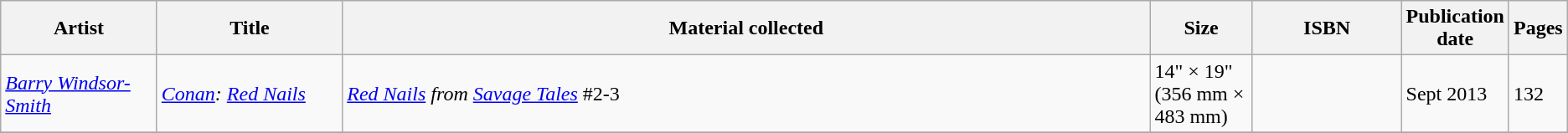<table class="wikitable">
<tr>
<th width="120">Artist</th>
<th width="145">Title</th>
<th width="665">Material collected</th>
<th width="75">Size</th>
<th width="115">ISBN</th>
<th width="25">Publication date</th>
<th width="25">Pages</th>
</tr>
<tr>
<td><em><a href='#'>Barry Windsor-Smith</a></em></td>
<td><em><a href='#'>Conan</a>: <a href='#'>Red Nails</a></em></td>
<td><em><a href='#'>Red Nails</a> from <a href='#'>Savage Tales</a></em> #2-3</td>
<td>14" × 19"<br>(356 mm × 483 mm)</td>
<td><small></small></td>
<td>Sept 2013</td>
<td>132</td>
</tr>
<tr>
</tr>
</table>
